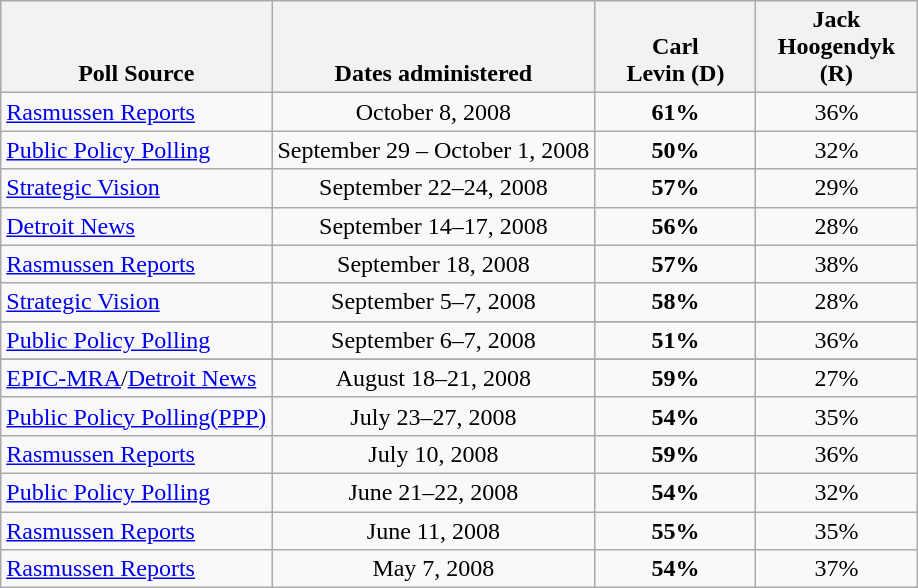<table class="wikitable" style="text-align:center">
<tr valign=bottom>
<th>Poll Source</th>
<th>Dates administered</th>
<th style="width:100px;">Carl<br>Levin (D)</th>
<th style="width:100px;">Jack<br>Hoogendyk (R)</th>
</tr>
<tr>
<td align=left><a href='#'>Rasmussen Reports</a></td>
<td>October 8, 2008</td>
<td><strong>61%</strong></td>
<td>36%</td>
</tr>
<tr>
<td align=left><a href='#'>Public Policy Polling</a></td>
<td>September 29 – October 1, 2008</td>
<td><strong>50%</strong></td>
<td>32%</td>
</tr>
<tr>
<td align=left><a href='#'>Strategic Vision</a></td>
<td>September 22–24, 2008</td>
<td><strong>57%</strong></td>
<td>29%</td>
</tr>
<tr>
<td align=left><a href='#'>Detroit News</a></td>
<td>September 14–17, 2008</td>
<td><strong>56%</strong></td>
<td>28%</td>
</tr>
<tr>
<td align=left><a href='#'>Rasmussen Reports</a></td>
<td>September 18, 2008</td>
<td><strong>57%</strong></td>
<td>38%</td>
</tr>
<tr>
<td align=left><a href='#'>Strategic Vision</a></td>
<td>September 5–7, 2008</td>
<td><strong>58%</strong></td>
<td>28%</td>
</tr>
<tr>
</tr>
<tr>
<td align=left><a href='#'>Public Policy Polling</a></td>
<td>September 6–7, 2008</td>
<td><strong>51%</strong></td>
<td>36%</td>
</tr>
<tr>
</tr>
<tr>
<td align=left><a href='#'>EPIC-MRA</a>/<a href='#'>Detroit News</a></td>
<td>August 18–21, 2008</td>
<td><strong>59%</strong></td>
<td>27%</td>
</tr>
<tr>
<td align=left><a href='#'>Public Policy Polling(PPP)</a></td>
<td>July 23–27, 2008</td>
<td><strong>54%</strong></td>
<td>35%</td>
</tr>
<tr>
<td align=left><a href='#'>Rasmussen Reports</a></td>
<td>July 10, 2008</td>
<td><strong>59%</strong></td>
<td>36%</td>
</tr>
<tr>
<td align=left><a href='#'>Public Policy Polling</a></td>
<td>June 21–22, 2008</td>
<td><strong>54%</strong></td>
<td>32%</td>
</tr>
<tr>
<td align=left><a href='#'>Rasmussen Reports</a></td>
<td>June 11, 2008</td>
<td><strong>55%</strong></td>
<td>35%</td>
</tr>
<tr>
<td align=left><a href='#'>Rasmussen Reports</a></td>
<td>May 7, 2008</td>
<td><strong>54%</strong></td>
<td>37%</td>
</tr>
</table>
